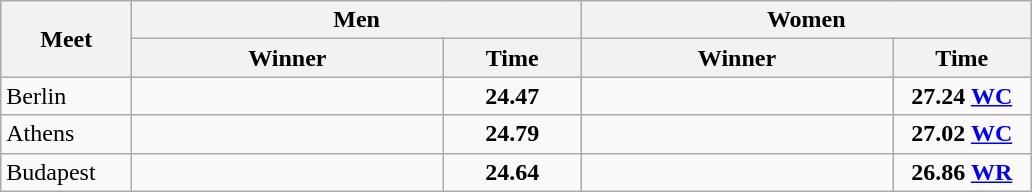<table class="wikitable">
<tr>
<th width=80 rowspan=2>Meet</th>
<th colspan=2>Men</th>
<th colspan=2>Women</th>
</tr>
<tr>
<th width=200>Winner</th>
<th width=85>Time</th>
<th width=200>Winner</th>
<th width=85>Time</th>
</tr>
<tr>
<td>Berlin</td>
<td></td>
<td align=center><strong>24.47</strong></td>
<td></td>
<td align=center><strong>27.24 <a href='#'>WC</a></strong></td>
</tr>
<tr>
<td>Athens</td>
<td></td>
<td align=center><strong>24.79</strong></td>
<td></td>
<td align=center><strong>27.02 <a href='#'>WC</a></strong></td>
</tr>
<tr>
<td>Budapest</td>
<td></td>
<td align=center><strong>24.64</strong></td>
<td></td>
<td align=center><strong>26.86 <a href='#'>WR</a></strong></td>
</tr>
</table>
